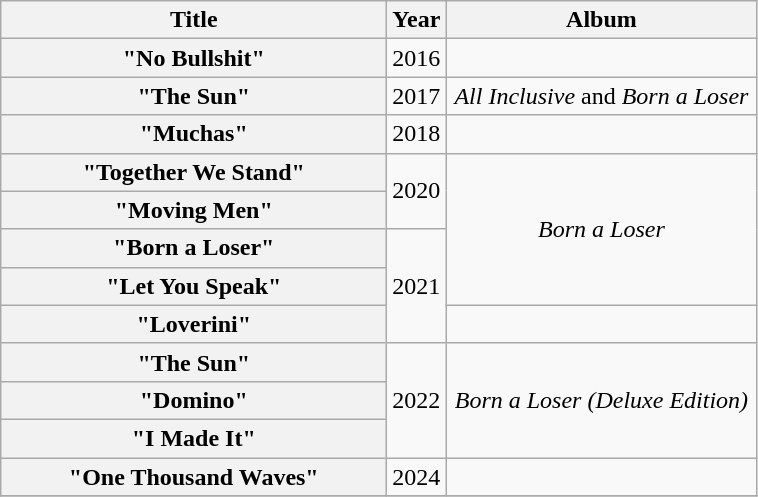<table class="wikitable plainrowheaders" style="text-align:center;">
<tr>
<th scope="col" style="width:250px;">Title</th>
<th scope="col">Year</th>
<th scope="col" style="width:200px;">Album</th>
</tr>
<tr>
<th scope="row">"No Bullshit"<br></th>
<td>2016</td>
<td></td>
</tr>
<tr>
<th scope="row">"The Sun"</th>
<td>2017</td>
<td><em>All Inclusive</em> and <em>Born a Loser</em></td>
</tr>
<tr>
<th scope="row">"Muchas"<br></th>
<td>2018</td>
<td></td>
</tr>
<tr>
<th scope="row">"Together We Stand"</th>
<td rowspan="2">2020</td>
<td rowspan="4"><em>Born a Loser</em></td>
</tr>
<tr>
<th scope="row">"Moving Men"<br></th>
</tr>
<tr>
<th scope="row">"Born a Loser"</th>
<td rowspan="3">2021</td>
</tr>
<tr>
<th scope="row">"Let You Speak"</th>
</tr>
<tr>
<th scope="row">"Loverini"<br></th>
<td></td>
</tr>
<tr>
<th scope="row">"The Sun"<br></th>
<td rowspan="3">2022</td>
<td rowspan="3"><em>Born a Loser (Deluxe Edition)</em></td>
</tr>
<tr>
<th scope="row">"Domino"</th>
</tr>
<tr>
<th scope="row">"I Made It"<br></th>
</tr>
<tr>
<th scope="row">"One Thousand Waves"<br></th>
<td>2024</td>
<td></td>
</tr>
<tr>
</tr>
</table>
